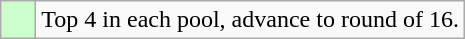<table class="wikitable">
<tr>
<td bgcolor="#ccffcc">    </td>
<td>Top 4 in each pool, advance to round of 16.</td>
</tr>
</table>
